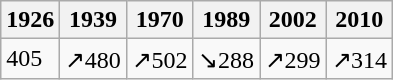<table class="wikitable">
<tr>
<th>1926</th>
<th>1939</th>
<th>1970</th>
<th>1989</th>
<th>2002</th>
<th>2010</th>
</tr>
<tr>
<td>405</td>
<td>↗480</td>
<td>↗502</td>
<td>↘288</td>
<td>↗299</td>
<td>↗314</td>
</tr>
</table>
